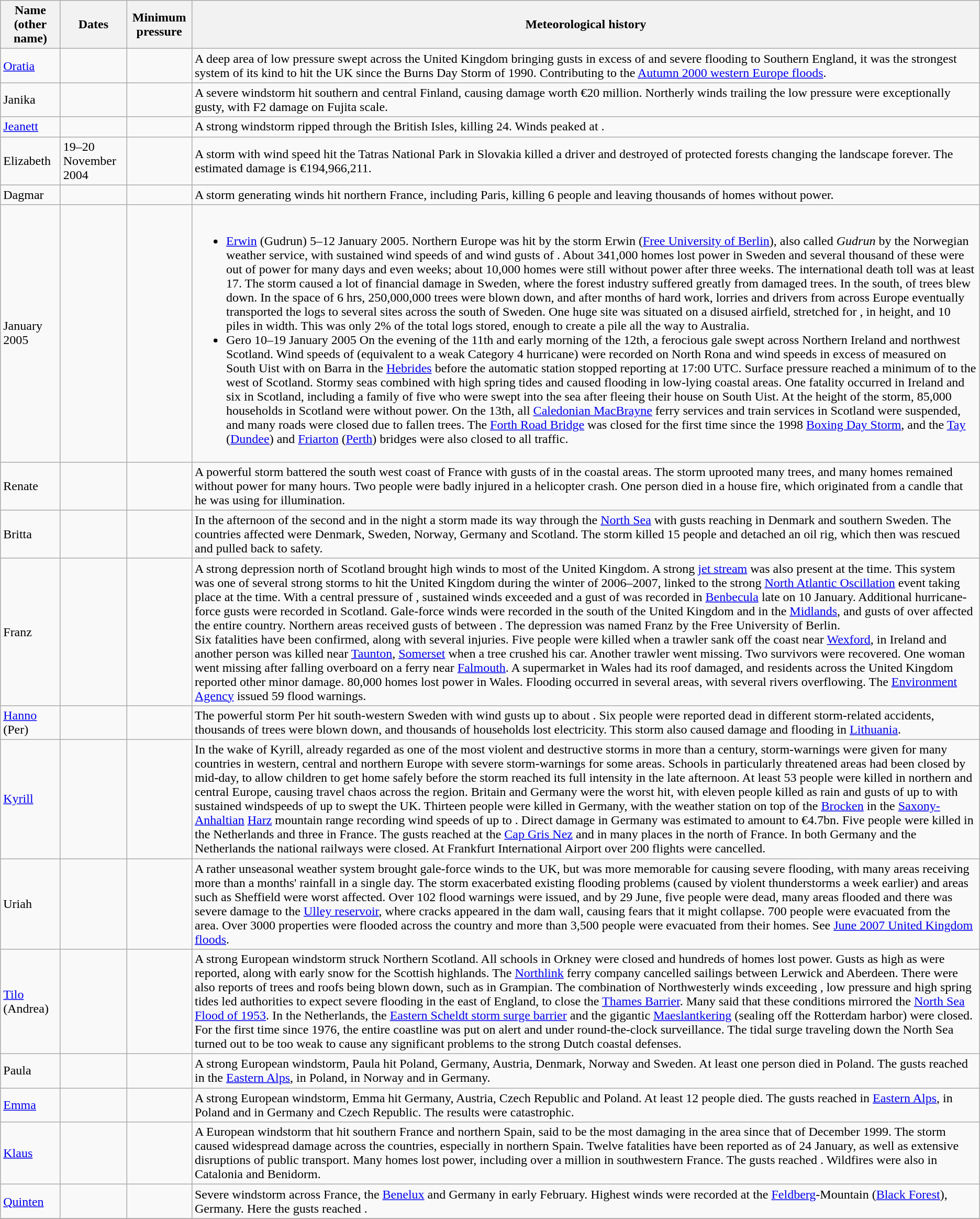<table class="wikitable sortable">
<tr>
<th>Name (other name)</th>
<th>Dates</th>
<th>Minimum pressure</th>
<th>Meteorological history</th>
</tr>
<tr>
<td><a href='#'>Oratia</a></td>
<td></td>
<td></td>
<td>A deep area of low pressure swept across the United Kingdom bringing gusts in excess of  and severe flooding to Southern England, it was the strongest system of its kind to hit the UK since the Burns Day Storm of 1990. Contributing to the <a href='#'>Autumn 2000 western Europe floods</a>.</td>
</tr>
<tr>
<td>Janika</td>
<td></td>
<td></td>
<td>A severe windstorm hit southern and central Finland, causing damage worth €20 million. Northerly winds trailing the low pressure were exceptionally gusty, with F2 damage on Fujita scale.</td>
</tr>
<tr>
<td><a href='#'>Jeanett</a></td>
<td></td>
<td></td>
<td>A strong windstorm ripped through the British Isles, killing 24. Winds peaked at .</td>
</tr>
<tr>
<td>Elizabeth</td>
<td>19–20 November 2004</td>
<td></td>
<td>A storm with  wind speed hit the Tatras National Park in Slovakia killed a driver and destroyed  of protected forests changing the landscape forever. The estimated damage is €194,966,211.</td>
</tr>
<tr>
<td>Dagmar</td>
<td></td>
<td></td>
<td>A storm generating  winds hit northern France, including Paris, killing 6 people and leaving thousands of homes without power.</td>
</tr>
<tr>
<td>January 2005</td>
<td></td>
<td> </td>
<td><br><ul><li><a href='#'>Erwin</a> (Gudrun) 5–12 January 2005. Northern Europe was hit by the storm Erwin (<a href='#'>Free University of Berlin</a>), also called <em>Gudrun</em> by the Norwegian weather service, with sustained wind speeds of  and wind gusts of . About 341,000 homes lost power in Sweden and several thousand of these were out of power for many days and even weeks; about 10,000 homes were still without power after three weeks. The international death toll was at least 17. The storm caused a lot of financial damage in Sweden, where the forest industry suffered greatly from damaged trees. In the south,  of trees blew down. In the space of 6 hrs, 250,000,000 trees were blown down, and after months of hard work, lorries and drivers from across Europe eventually transported the logs to several sites across the south of Sweden. One huge site was situated on a disused airfield, stretched for ,  in height, and 10 piles in width. This was only 2% of the total logs stored, enough to create a  pile all the way to Australia.</li><li>Gero 10–19 January 2005 On the evening of the 11th and early morning of the 12th, a ferocious gale swept across Northern Ireland and northwest Scotland. Wind speeds of  (equivalent to a weak Category 4 hurricane) were recorded on North Rona and wind speeds in excess of  measured on South Uist with  on Barra in the <a href='#'>Hebrides</a> before the automatic station stopped reporting at 17:00 UTC. Surface pressure reached a minimum of  to the west of Scotland. Stormy seas combined with high spring tides and caused flooding in low-lying coastal areas. One fatality occurred in Ireland and six in Scotland, including a family of five who were swept into the sea after fleeing their house on South Uist. At the height of the storm, 85,000 households in Scotland were without power. On the 13th, all <a href='#'>Caledonian MacBrayne</a> ferry services and train services in Scotland were suspended, and many roads were closed due to fallen trees. The <a href='#'>Forth Road Bridge</a> was closed for the first time since the 1998 <a href='#'>Boxing Day Storm</a>, and the <a href='#'>Tay</a> (<a href='#'>Dundee</a>) and <a href='#'>Friarton</a> (<a href='#'>Perth</a>) bridges were also closed to all traffic.</li></ul></td>
</tr>
<tr>
<td>Renate</td>
<td></td>
<td></td>
<td>A powerful storm battered the south west coast of France with gusts of  in the coastal areas. The storm uprooted many trees, and many homes remained without power for many hours. Two people were badly injured in a helicopter crash. One person died in a house fire, which originated from a candle that he was using for illumination.</td>
</tr>
<tr>
<td>Britta</td>
<td></td>
<td></td>
<td>In the afternoon of the second and in the night a storm made its way through the <a href='#'>North Sea</a> with gusts reaching  in Denmark and southern Sweden. The countries affected were Denmark, Sweden, Norway, Germany and Scotland. The storm killed 15 people and detached an oil rig, which then was rescued and pulled back to safety.</td>
</tr>
<tr>
<td>Franz</td>
<td></td>
<td></td>
<td>A strong depression north of Scotland brought high winds to most of the United Kingdom. A strong <a href='#'>jet stream</a> was also present at the time. This system was one of several strong storms to hit the United Kingdom during the winter of 2006–2007, linked to the strong <a href='#'>North Atlantic Oscillation</a> event taking place at the time. With a central pressure of , sustained winds exceeded  and a gust of  was recorded in <a href='#'>Benbecula</a> late on 10 January. Additional hurricane-force gusts were recorded in Scotland. Gale-force winds were recorded in the south of the United Kingdom and in the <a href='#'>Midlands</a>, and gusts of over  affected the entire country. Northern areas received gusts of between . The depression was named Franz by the Free University of Berlin.<br>Six fatalities have been confirmed, along with several injuries. Five people were killed when a trawler sank off the coast near <a href='#'>Wexford</a>, in Ireland and another person was killed near <a href='#'>Taunton</a>, <a href='#'>Somerset</a> when a tree crushed his car. Another trawler went missing. Two survivors were recovered. One woman went missing after falling overboard on a ferry near <a href='#'>Falmouth</a>. A supermarket in Wales had its roof damaged, and residents across the United Kingdom reported other minor damage. 80,000 homes lost power in Wales. Flooding occurred in several areas, with several rivers overflowing. The <a href='#'>Environment Agency</a> issued 59 flood warnings.</td>
</tr>
<tr>
<td><a href='#'>Hanno</a> (Per)</td>
<td></td>
<td></td>
<td>The powerful storm Per hit south-western Sweden with wind gusts up to about . Six people were reported dead in different storm-related accidents, thousands of trees were blown down, and thousands of households lost electricity. This storm also caused damage and flooding in <a href='#'>Lithuania</a>.</td>
</tr>
<tr>
<td><a href='#'>Kyrill</a></td>
<td></td>
<td></td>
<td>In the wake of Kyrill, already regarded as one of the most violent and destructive storms in more than a century, storm-warnings were given for many countries in western, central and northern Europe with severe storm-warnings for some areas. Schools in particularly threatened areas had been closed by mid-day, to allow children to get home safely before the storm reached its full intensity in the late afternoon. At least 53 people were killed in northern and central Europe, causing travel chaos across the region. Britain and Germany were the worst hit, with eleven people killed as rain and gusts of up to  with sustained windspeeds of up to  swept the UK. Thirteen people were killed in Germany, with the weather station on top of the <a href='#'>Brocken</a> in the <a href='#'>Saxony-Anhaltian</a> <a href='#'>Harz</a> mountain range recording wind speeds of up to . Direct damage in Germany was estimated to amount to €4.7bn. Five people were killed in the Netherlands and three in France. The gusts reached  at the <a href='#'>Cap Gris Nez</a> and  in many places in the north of France. In both Germany and the Netherlands the national railways were closed. At Frankfurt International Airport over 200 flights were cancelled.</td>
</tr>
<tr>
<td>Uriah</td>
<td></td>
<td></td>
<td>A rather unseasonal weather system brought gale-force winds to the UK, but was more memorable for causing severe flooding, with many areas receiving more than a months' rainfall in a single day. The storm exacerbated existing flooding problems (caused by violent thunderstorms a week earlier) and areas such as Sheffield were worst affected. Over 102 flood warnings were issued, and by 29 June, five people were dead, many areas flooded and there was severe damage to the <a href='#'>Ulley reservoir</a>, where cracks appeared in the dam wall, causing fears that it might collapse. 700 people were evacuated from the area. Over 3000 properties were flooded across the country and more than 3,500 people were evacuated from their homes. See <a href='#'>June 2007 United Kingdom floods</a>.</td>
</tr>
<tr>
<td><a href='#'>Tilo</a> (Andrea)</td>
<td></td>
<td></td>
<td>A strong European windstorm struck Northern Scotland. All schools in Orkney were closed and hundreds of homes lost power. Gusts as high as  were reported, along with early snow for the Scottish highlands. The <a href='#'>Northlink</a> ferry company cancelled sailings between Lerwick and Aberdeen. There were also reports of trees and roofs being blown down, such as in Grampian. The combination of Northwesterly winds exceeding , low pressure and high spring tides led authorities to expect severe flooding in the east of England, to close the <a href='#'>Thames Barrier</a>. Many said that these conditions mirrored the <a href='#'>North Sea Flood of 1953</a>. In the Netherlands, the <a href='#'>Eastern Scheldt storm surge barrier</a> and the gigantic <a href='#'>Maeslantkering</a> (sealing off the Rotterdam harbor) were closed. For the first time since 1976, the entire coastline was put on alert and under round-the-clock surveillance. The tidal surge traveling down the North Sea turned out to be too weak to cause any significant problems to the strong Dutch coastal defenses.</td>
</tr>
<tr>
<td>Paula</td>
<td></td>
<td></td>
<td>A strong European windstorm, Paula hit Poland, Germany, Austria, Denmark, Norway and Sweden. At least one person died in Poland.  The gusts reached  in the <a href='#'>Eastern Alps</a>,  in Poland,  in Norway and  in Germany.</td>
</tr>
<tr>
<td><a href='#'>Emma</a></td>
<td></td>
<td></td>
<td>A strong European windstorm, Emma hit Germany, Austria, Czech Republic and Poland. At least 12 people died. The gusts reached  in <a href='#'>Eastern Alps</a>,  in Poland and  in Germany and Czech Republic. The results were catastrophic.</td>
</tr>
<tr>
<td><a href='#'>Klaus</a></td>
<td></td>
<td></td>
<td>A European windstorm that hit southern France and northern Spain, said to be the most damaging in the area since that of December 1999. The storm caused widespread damage across the countries, especially in northern Spain. Twelve fatalities have been reported as of 24 January, as well as extensive disruptions of public transport. Many homes lost power, including over a million in southwestern France. The gusts reached . Wildfires were also in Catalonia and Benidorm.</td>
</tr>
<tr>
<td><a href='#'>Quinten</a></td>
<td></td>
<td></td>
<td>Severe windstorm across France, the <a href='#'>Benelux</a> and Germany in early February. Highest winds were recorded at the <a href='#'>Feldberg</a>-Mountain (<a href='#'>Black Forest</a>), Germany. Here the gusts reached .</td>
</tr>
<tr>
</tr>
</table>
